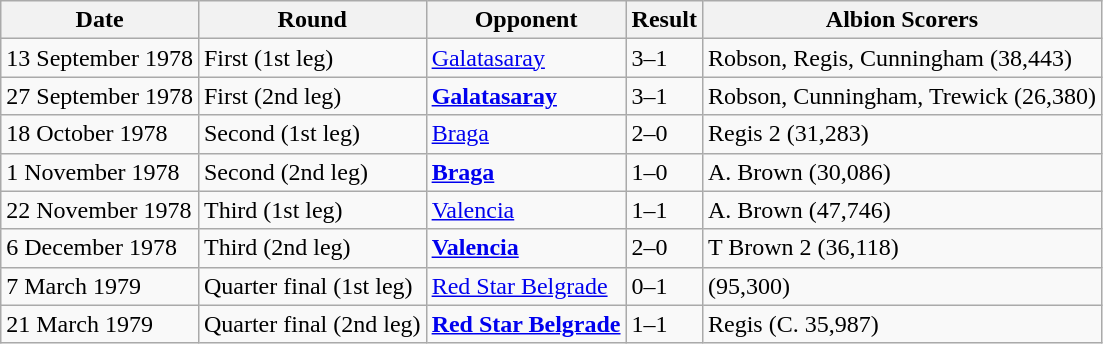<table class="wikitable">
<tr>
<th>Date</th>
<th>Round</th>
<th>Opponent</th>
<th>Result</th>
<th>Albion Scorers</th>
</tr>
<tr>
<td>13 September 1978</td>
<td>First (1st leg)</td>
<td><a href='#'>Galatasaray</a></td>
<td>3–1</td>
<td>Robson, Regis, Cunningham (38,443)</td>
</tr>
<tr>
<td>27 September 1978</td>
<td>First (2nd leg)</td>
<td><strong><a href='#'>Galatasaray</a></strong></td>
<td>3–1</td>
<td>Robson, Cunningham, Trewick (26,380)</td>
</tr>
<tr>
<td>18 October 1978</td>
<td>Second (1st leg)</td>
<td><a href='#'>Braga</a></td>
<td>2–0</td>
<td>Regis 2 (31,283)</td>
</tr>
<tr>
<td>1 November 1978</td>
<td>Second (2nd leg)</td>
<td><strong><a href='#'>Braga</a></strong></td>
<td>1–0</td>
<td>A. Brown (30,086)</td>
</tr>
<tr>
<td>22 November 1978</td>
<td>Third (1st leg)</td>
<td><a href='#'>Valencia</a></td>
<td>1–1</td>
<td>A. Brown (47,746)</td>
</tr>
<tr>
<td>6 December 1978</td>
<td>Third (2nd leg)</td>
<td><strong><a href='#'>Valencia</a></strong></td>
<td>2–0</td>
<td>T Brown 2 (36,118)</td>
</tr>
<tr>
<td>7 March 1979</td>
<td>Quarter final (1st leg)</td>
<td><a href='#'>Red Star Belgrade</a></td>
<td>0–1</td>
<td>(95,300)</td>
</tr>
<tr>
<td>21 March 1979</td>
<td>Quarter final (2nd leg)</td>
<td><strong><a href='#'>Red Star Belgrade</a></strong></td>
<td>1–1</td>
<td>Regis (C. 35,987)</td>
</tr>
</table>
